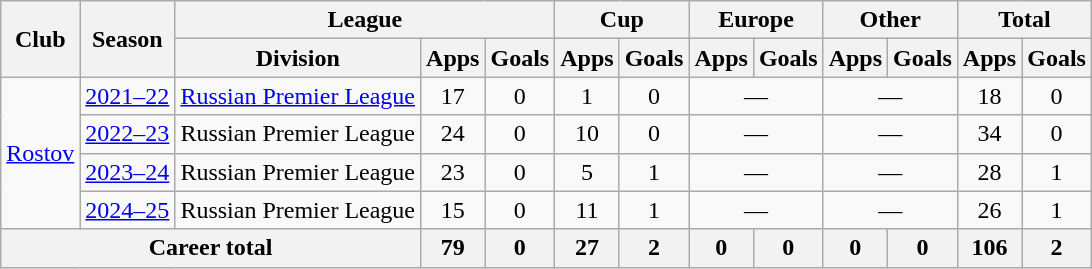<table class="wikitable" style="text-align: center;">
<tr>
<th rowspan="2">Club</th>
<th rowspan="2">Season</th>
<th colspan="3">League</th>
<th colspan="2">Cup</th>
<th colspan="2">Europe</th>
<th colspan="2">Other</th>
<th colspan="2">Total</th>
</tr>
<tr>
<th>Division</th>
<th>Apps</th>
<th>Goals</th>
<th>Apps</th>
<th>Goals</th>
<th>Apps</th>
<th>Goals</th>
<th>Apps</th>
<th>Goals</th>
<th>Apps</th>
<th>Goals</th>
</tr>
<tr>
<td rowspan="4"><a href='#'>Rostov</a></td>
<td><a href='#'>2021–22</a></td>
<td><a href='#'>Russian Premier League</a></td>
<td>17</td>
<td>0</td>
<td>1</td>
<td>0</td>
<td colspan="2">—</td>
<td colspan="2">—</td>
<td>18</td>
<td>0</td>
</tr>
<tr>
<td><a href='#'>2022–23</a></td>
<td>Russian Premier League</td>
<td>24</td>
<td>0</td>
<td>10</td>
<td>0</td>
<td colspan="2">—</td>
<td colspan="2">—</td>
<td>34</td>
<td>0</td>
</tr>
<tr>
<td><a href='#'>2023–24</a></td>
<td>Russian Premier League</td>
<td>23</td>
<td>0</td>
<td>5</td>
<td>1</td>
<td colspan="2">—</td>
<td colspan="2">—</td>
<td>28</td>
<td>1</td>
</tr>
<tr>
<td><a href='#'>2024–25</a></td>
<td>Russian Premier League</td>
<td>15</td>
<td>0</td>
<td>11</td>
<td>1</td>
<td colspan="2">—</td>
<td colspan="2">—</td>
<td>26</td>
<td>1</td>
</tr>
<tr>
<th colspan="3">Career total</th>
<th>79</th>
<th>0</th>
<th>27</th>
<th>2</th>
<th>0</th>
<th>0</th>
<th>0</th>
<th>0</th>
<th>106</th>
<th>2</th>
</tr>
</table>
